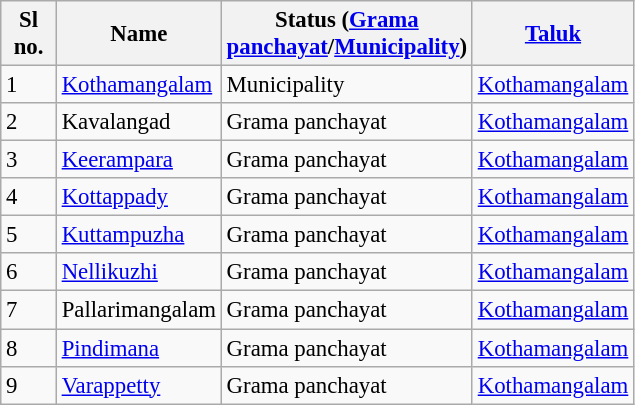<table class="wikitable sortable" style="font-size: 95%;">
<tr>
<th width="30px">Sl no.</th>
<th width="100px">Name</th>
<th width="130px">Status (<a href='#'>Grama panchayat</a>/<a href='#'>Municipality</a>)</th>
<th width="100px"><a href='#'>Taluk</a></th>
</tr>
<tr>
<td>1</td>
<td><a href='#'>Kothamangalam</a></td>
<td>Municipality</td>
<td><a href='#'>Kothamangalam</a></td>
</tr>
<tr>
<td>2</td>
<td>Kavalangad</td>
<td>Grama panchayat</td>
<td><a href='#'>Kothamangalam</a></td>
</tr>
<tr>
<td>3</td>
<td><a href='#'>Keerampara</a></td>
<td>Grama panchayat</td>
<td><a href='#'>Kothamangalam</a></td>
</tr>
<tr>
<td>4</td>
<td><a href='#'>Kottappady</a></td>
<td>Grama panchayat</td>
<td><a href='#'>Kothamangalam</a></td>
</tr>
<tr>
<td>5</td>
<td><a href='#'>Kuttampuzha</a></td>
<td>Grama panchayat</td>
<td><a href='#'>Kothamangalam</a></td>
</tr>
<tr>
<td>6</td>
<td><a href='#'>Nellikuzhi</a></td>
<td>Grama panchayat</td>
<td><a href='#'>Kothamangalam</a></td>
</tr>
<tr>
<td>7</td>
<td>Pallarimangalam</td>
<td>Grama panchayat</td>
<td><a href='#'>Kothamangalam</a></td>
</tr>
<tr>
<td>8</td>
<td><a href='#'>Pindimana</a></td>
<td>Grama panchayat</td>
<td><a href='#'>Kothamangalam</a></td>
</tr>
<tr>
<td>9</td>
<td><a href='#'>Varappetty</a></td>
<td>Grama panchayat</td>
<td><a href='#'>Kothamangalam</a></td>
</tr>
</table>
